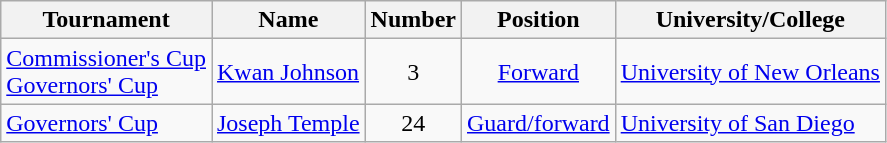<table class="wikitable">
<tr>
<th>Tournament</th>
<th>Name</th>
<th>Number</th>
<th>Position</th>
<th>University/College</th>
</tr>
<tr>
<td><a href='#'>Commissioner's Cup</a> <br> <a href='#'>Governors' Cup</a></td>
<td><a href='#'>Kwan Johnson</a></td>
<td align=center>3</td>
<td align=center><a href='#'>Forward</a></td>
<td><a href='#'>University of New Orleans</a></td>
</tr>
<tr>
<td><a href='#'>Governors' Cup</a></td>
<td><a href='#'>Joseph Temple</a></td>
<td align=center>24</td>
<td align=center><a href='#'>Guard/forward</a></td>
<td><a href='#'>University of San Diego</a></td>
</tr>
</table>
